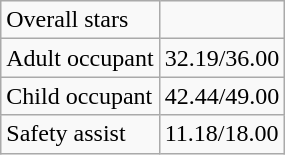<table class="wikitable"align=left>
<tr>
<td>Overall stars</td>
<td></td>
</tr>
<tr>
<td>Adult occupant</td>
<td>32.19/36.00</td>
</tr>
<tr>
<td>Child occupant</td>
<td>42.44/49.00</td>
</tr>
<tr>
<td>Safety assist</td>
<td>11.18/18.00</td>
</tr>
</table>
